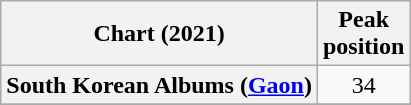<table class="wikitable plainrowheaders" style="text-align:center">
<tr>
<th>Chart (2021)</th>
<th>Peak<br>position</th>
</tr>
<tr>
<th scope="row">South Korean Albums (<a href='#'>Gaon</a>)</th>
<td>34</td>
</tr>
<tr>
</tr>
</table>
